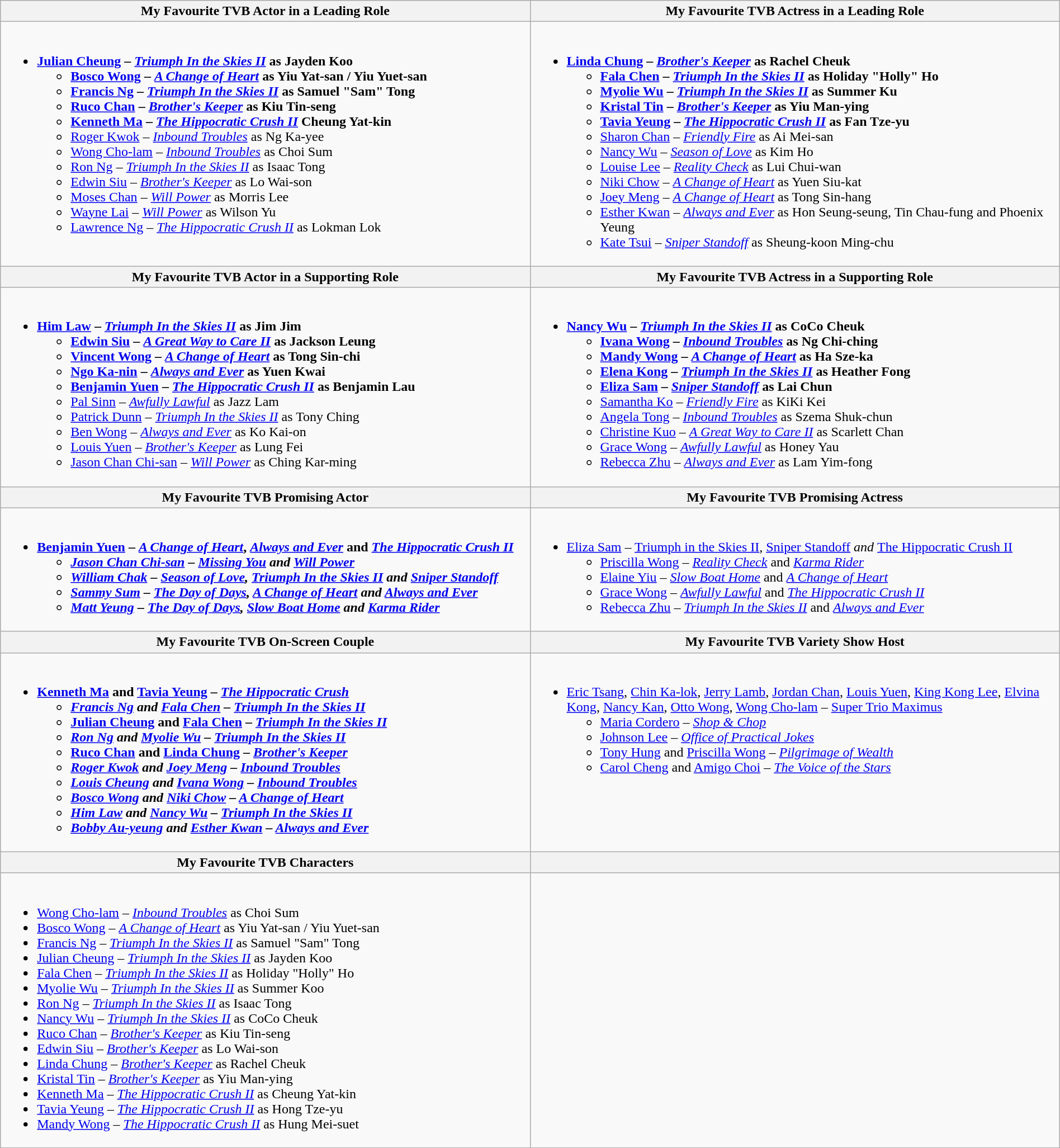<table class="wikitable" width="100%">
<tr>
<th width="50%">My Favourite TVB Actor in a Leading Role</th>
<th width="50%">My Favourite TVB Actress in a Leading Role</th>
</tr>
<tr>
<td valign="top"><br><ul><li><strong><a href='#'>Julian Cheung</a> – <em><a href='#'>Triumph In the Skies II</a></em> as Jayden Koo</strong><ul><li><strong><a href='#'>Bosco Wong</a> – <em><a href='#'>A Change of Heart</a></em> as Yiu Yat-san / Yiu Yuet-san</strong></li><li><strong><a href='#'>Francis Ng</a> – <em><a href='#'>Triumph In the Skies II</a></em> as Samuel "Sam" Tong</strong></li><li><strong><a href='#'>Ruco Chan</a> – <em><a href='#'>Brother's Keeper</a></em> as Kiu Tin-seng</strong></li><li><strong><a href='#'>Kenneth Ma</a> – <em><a href='#'>The Hippocratic Crush II</a></em> Cheung Yat-kin</strong></li><li><a href='#'>Roger Kwok</a> – <em><a href='#'>Inbound Troubles</a></em> as Ng Ka-yee</li><li><a href='#'>Wong Cho-lam</a> – <em><a href='#'>Inbound Troubles</a></em> as Choi Sum</li><li><a href='#'>Ron Ng</a> – <em><a href='#'>Triumph In the Skies II</a></em> as Isaac Tong</li><li><a href='#'>Edwin Siu</a> – <em><a href='#'>Brother's Keeper</a></em> as Lo Wai-son</li><li><a href='#'>Moses Chan</a> – <em><a href='#'>Will Power</a></em> as Morris Lee</li><li><a href='#'>Wayne Lai</a> – <em><a href='#'>Will Power</a></em> as Wilson Yu</li><li><a href='#'>Lawrence Ng</a> – <em><a href='#'>The Hippocratic Crush II</a></em> as Lokman Lok</li></ul></li></ul></td>
<td valign="top"><br><ul><li><strong><a href='#'>Linda Chung</a> – <em><a href='#'>Brother's Keeper</a></em> as Rachel Cheuk</strong><ul><li><strong><a href='#'>Fala Chen</a> – <em><a href='#'>Triumph In the Skies II</a></em> as Holiday "Holly" Ho</strong></li><li><strong><a href='#'>Myolie Wu</a> – <em><a href='#'>Triumph In the Skies II</a></em> as Summer Ku</strong></li><li><strong><a href='#'>Kristal Tin</a> – <em><a href='#'>Brother's Keeper</a></em> as Yiu Man-ying</strong></li><li><strong><a href='#'>Tavia Yeung</a> – <em><a href='#'>The Hippocratic Crush II</a></em> as Fan Tze-yu</strong></li><li><a href='#'>Sharon Chan</a> – <em><a href='#'>Friendly Fire</a></em> as Ai Mei-san</li><li><a href='#'>Nancy Wu</a> – <em><a href='#'>Season of Love</a></em> as Kim Ho</li><li><a href='#'>Louise Lee</a> – <em><a href='#'>Reality Check</a></em> as Lui Chui-wan</li><li><a href='#'>Niki Chow</a> – <em><a href='#'>A Change of Heart</a></em> as Yuen Siu-kat</li><li><a href='#'>Joey Meng</a> – <em><a href='#'>A Change of Heart</a></em> as Tong Sin-hang</li><li><a href='#'>Esther Kwan</a> – <em><a href='#'>Always and Ever</a></em> as Hon Seung-seung, Tin Chau-fung and Phoenix Yeung</li><li><a href='#'>Kate Tsui</a> – <em><a href='#'>Sniper Standoff</a></em> as Sheung-koon Ming-chu</li></ul></li></ul></td>
</tr>
<tr>
<th width="50%">My Favourite TVB Actor in a Supporting Role</th>
<th width="50%">My Favourite TVB Actress in a Supporting Role</th>
</tr>
<tr>
<td valign="top"><br><ul><li><strong><a href='#'>Him Law</a> – <em><a href='#'>Triumph In the Skies II</a></em> as Jim Jim</strong><ul><li><strong><a href='#'>Edwin Siu</a> – <em><a href='#'>A Great Way to Care II</a></em> as Jackson Leung</strong></li><li><strong><a href='#'>Vincent Wong</a> – <em><a href='#'>A Change of Heart</a></em> as Tong Sin-chi</strong></li><li><strong><a href='#'>Ngo Ka-nin</a> – <em><a href='#'>Always and Ever</a></em> as Yuen Kwai</strong></li><li><strong><a href='#'>Benjamin Yuen</a> – <em><a href='#'>The Hippocratic Crush II</a></em> as Benjamin Lau</strong></li><li><a href='#'>Pal Sinn</a> – <em><a href='#'>Awfully Lawful</a></em> as Jazz Lam</li><li><a href='#'>Patrick Dunn</a> – <em><a href='#'>Triumph In the Skies II</a></em> as Tony Ching</li><li><a href='#'>Ben Wong</a> – <em><a href='#'>Always and Ever</a></em> as Ko Kai-on</li><li><a href='#'>Louis Yuen</a> – <em><a href='#'>Brother's Keeper</a></em> as Lung Fei</li><li><a href='#'>Jason Chan Chi-san</a> – <em><a href='#'>Will Power</a></em> as Ching Kar-ming</li></ul></li></ul></td>
<td valign="top"><br><ul><li><strong><a href='#'>Nancy Wu</a> – <em><a href='#'>Triumph In the Skies II</a></em> as CoCo Cheuk</strong><ul><li><strong><a href='#'>Ivana Wong</a> – <em><a href='#'>Inbound Troubles</a></em> as Ng Chi-ching</strong></li><li><strong><a href='#'>Mandy Wong</a> – <em><a href='#'>A Change of Heart</a></em> as Ha Sze-ka</strong></li><li><strong><a href='#'>Elena Kong</a> – <em><a href='#'>Triumph In the Skies II</a></em> as Heather Fong</strong></li><li><strong><a href='#'>Eliza Sam</a> – <em><a href='#'>Sniper Standoff</a></em> as Lai Chun</strong></li><li><a href='#'>Samantha Ko</a> – <em><a href='#'>Friendly Fire</a></em> as KiKi Kei</li><li><a href='#'>Angela Tong</a> – <em><a href='#'>Inbound Troubles</a></em> as Szema Shuk-chun</li><li><a href='#'>Christine Kuo</a> – <em><a href='#'>A Great Way to Care II</a></em> as Scarlett Chan</li><li><a href='#'>Grace Wong</a> – <em><a href='#'>Awfully Lawful</a></em> as Honey Yau</li><li><a href='#'>Rebecca Zhu</a> – <em><a href='#'>Always and Ever</a></em> as Lam Yim-fong</li></ul></li></ul></td>
</tr>
<tr>
<th width="50%">My Favourite TVB Promising Actor</th>
<th width="50%">My Favourite TVB Promising Actress</th>
</tr>
<tr>
<td valign="top"><br><ul><li><strong><a href='#'>Benjamin Yuen</a> – <em><a href='#'>A Change of Heart</a></em>, <em><a href='#'>Always and Ever</a></em> and <em><a href='#'>The Hippocratic Crush II</a><strong><em><ul><li><a href='#'>Jason Chan Chi-san</a> – </em><a href='#'>Missing You</a><em> and </em><a href='#'>Will Power</a><em></li><li><a href='#'>William Chak</a> – </em><a href='#'>Season of Love</a><em>, </em><a href='#'>Triumph In the Skies II</a><em> and </em><a href='#'>Sniper Standoff</a><em></li><li><a href='#'>Sammy Sum</a> – </em><a href='#'>The Day of Days</a><em>, </em><a href='#'>A Change of Heart</a><em> and </em><a href='#'>Always and Ever</a><em></li><li><a href='#'>Matt Yeung</a> – </em><a href='#'>The Day of Days</a><em>, </em><a href='#'>Slow Boat Home</a><em> and </em><a href='#'>Karma Rider</a><em></li></ul></li></ul></td>
<td valign="top"><br><ul><li></strong><a href='#'>Eliza Sam</a> – </em><a href='#'>Triumph in the Skies II</a><em>, </em><a href='#'>Sniper Standoff</a><em> and </em><a href='#'>The Hippocratic Crush II</a></em></strong><ul><li><a href='#'>Priscilla Wong</a> – <em><a href='#'>Reality Check</a></em> and <em><a href='#'>Karma Rider</a></em></li><li><a href='#'>Elaine Yiu</a> – <em><a href='#'>Slow Boat Home</a></em> and <em><a href='#'>A Change of Heart</a></em></li><li><a href='#'>Grace Wong</a> – <em><a href='#'>Awfully Lawful</a></em> and <em><a href='#'>The Hippocratic Crush II</a></em></li><li><a href='#'>Rebecca Zhu</a> – <em><a href='#'>Triumph In the Skies II</a></em> and <em><a href='#'>Always and Ever</a></em></li></ul></li></ul></td>
</tr>
<tr>
<th width="50%">My Favourite TVB On-Screen Couple</th>
<th width="50%">My Favourite TVB Variety Show Host</th>
</tr>
<tr>
<td valign="top"><br><ul><li><strong><a href='#'>Kenneth Ma</a> and <a href='#'>Tavia Yeung</a> – <em><a href='#'>The Hippocratic Crush</a><strong><em><ul><li></strong><a href='#'>Francis Ng</a> and <a href='#'>Fala Chen</a> – </em><a href='#'>Triumph In the Skies II</a></em></strong></li><li><strong><a href='#'>Julian Cheung</a> and <a href='#'>Fala Chen</a> – <em><a href='#'>Triumph In the Skies II</a><strong><em></li><li></strong><a href='#'>Ron Ng</a> and <a href='#'>Myolie Wu</a> – </em><a href='#'>Triumph In the Skies II</a></em></strong></li><li><strong><a href='#'>Ruco Chan</a> and <a href='#'>Linda Chung</a> – <em><a href='#'>Brother's Keeper</a><strong><em></li><li><a href='#'>Roger Kwok</a> and <a href='#'>Joey Meng</a> – </em><a href='#'>Inbound Troubles</a><em></li><li><a href='#'>Louis Cheung</a> and <a href='#'>Ivana Wong</a> – </em><a href='#'>Inbound Troubles</a><em></li><li><a href='#'>Bosco Wong</a> and <a href='#'>Niki Chow</a> – </em><a href='#'>A Change of Heart</a><em></li><li><a href='#'>Him Law</a> and <a href='#'>Nancy Wu</a> – </em><a href='#'>Triumph In the Skies II</a><em></li><li><a href='#'>Bobby Au-yeung</a> and <a href='#'>Esther Kwan</a> – </em><a href='#'>Always and Ever</a><em></li></ul></li></ul></td>
<td valign="top"><br><ul><li></strong><a href='#'>Eric Tsang</a>, <a href='#'>Chin Ka-lok</a>, <a href='#'>Jerry Lamb</a>, <a href='#'>Jordan Chan</a>, <a href='#'>Louis Yuen</a>, <a href='#'>King Kong Lee</a>, <a href='#'>Elvina Kong</a>, <a href='#'>Nancy Kan</a>, <a href='#'>Otto Wong</a>, <a href='#'>Wong Cho-lam</a> – </em><a href='#'>Super Trio Maximus</a></em></strong><ul><li><a href='#'>Maria Cordero</a> – <em><a href='#'>Shop & Chop</a></em></li><li><a href='#'>Johnson Lee</a> – <em><a href='#'>Office of Practical Jokes</a></em></li><li><a href='#'>Tony Hung</a> and <a href='#'>Priscilla Wong</a> – <em><a href='#'>Pilgrimage of Wealth</a></em></li><li><a href='#'>Carol Cheng</a> and <a href='#'>Amigo Choi</a> – <em><a href='#'>The Voice of the Stars</a></em></li></ul></li></ul></td>
</tr>
<tr>
<th width="50%">My Favourite TVB Characters</th>
<th width="50%"></th>
</tr>
<tr>
<td valign="top"><br><ul><li><a href='#'>Wong Cho-lam</a> – <em><a href='#'>Inbound Troubles</a></em> as Choi Sum</li><li><a href='#'>Bosco Wong</a> – <em><a href='#'>A Change of Heart</a></em> as Yiu Yat-san / Yiu Yuet-san</li><li><a href='#'>Francis Ng</a> – <em><a href='#'>Triumph In the Skies II</a></em> as Samuel "Sam" Tong</li><li><a href='#'>Julian Cheung</a> – <em><a href='#'>Triumph In the Skies II</a></em> as Jayden Koo</li><li><a href='#'>Fala Chen</a> – <em><a href='#'>Triumph In the Skies II</a></em> as Holiday "Holly" Ho</li><li><a href='#'>Myolie Wu</a> – <em><a href='#'>Triumph In the Skies II</a></em> as Summer Koo</li><li><a href='#'>Ron Ng</a> – <em><a href='#'>Triumph In the Skies II</a></em> as Isaac Tong</li><li><a href='#'>Nancy Wu</a> – <em><a href='#'>Triumph In the Skies II</a></em> as CoCo Cheuk</li><li><a href='#'>Ruco Chan</a> – <em><a href='#'>Brother's Keeper</a></em> as Kiu Tin-seng</li><li><a href='#'>Edwin Siu</a> – <em><a href='#'>Brother's Keeper</a></em> as Lo Wai-son</li><li><a href='#'>Linda Chung</a> – <em><a href='#'>Brother's Keeper</a></em> as Rachel Cheuk</li><li><a href='#'>Kristal Tin</a> – <em><a href='#'>Brother's Keeper</a></em> as Yiu Man-ying</li><li><a href='#'>Kenneth Ma</a> – <em><a href='#'>The Hippocratic Crush II</a></em> as Cheung Yat-kin</li><li><a href='#'>Tavia Yeung</a> – <em><a href='#'>The Hippocratic Crush II</a></em> as Hong Tze-yu</li><li><a href='#'>Mandy Wong</a> – <em><a href='#'>The Hippocratic Crush II</a></em> as Hung Mei-suet</li></ul></td>
<td valign="top"></td>
</tr>
</table>
